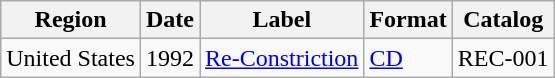<table class="wikitable">
<tr>
<th>Region</th>
<th>Date</th>
<th>Label</th>
<th>Format</th>
<th>Catalog</th>
</tr>
<tr>
<td>United States</td>
<td>1992</td>
<td><a href='#'>Re-Constriction</a></td>
<td><a href='#'>CD</a></td>
<td>REC-001</td>
</tr>
</table>
